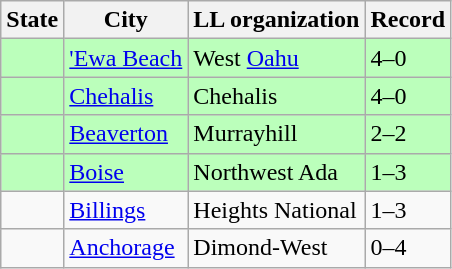<table class="wikitable">
<tr>
<th>State</th>
<th>City</th>
<th>LL organization</th>
<th>Record</th>
</tr>
<tr bgcolor=#bbffbb>
<td><strong></strong></td>
<td><a href='#'>'Ewa Beach</a></td>
<td>West <a href='#'>Oahu</a></td>
<td>4–0</td>
</tr>
<tr bgcolor=#bbffbb>
<td><strong></strong></td>
<td><a href='#'>Chehalis</a></td>
<td>Chehalis</td>
<td>4–0</td>
</tr>
<tr bgcolor=#bbffbb>
<td><strong></strong></td>
<td><a href='#'>Beaverton</a></td>
<td>Murrayhill</td>
<td>2–2</td>
</tr>
<tr bgcolor=#bbffbb>
<td><strong></strong></td>
<td><a href='#'>Boise</a></td>
<td>Northwest Ada</td>
<td>1–3</td>
</tr>
<tr>
<td><strong></strong></td>
<td><a href='#'>Billings</a></td>
<td>Heights National</td>
<td>1–3</td>
</tr>
<tr>
<td><strong></strong></td>
<td><a href='#'>Anchorage</a></td>
<td>Dimond-West</td>
<td>0–4</td>
</tr>
</table>
